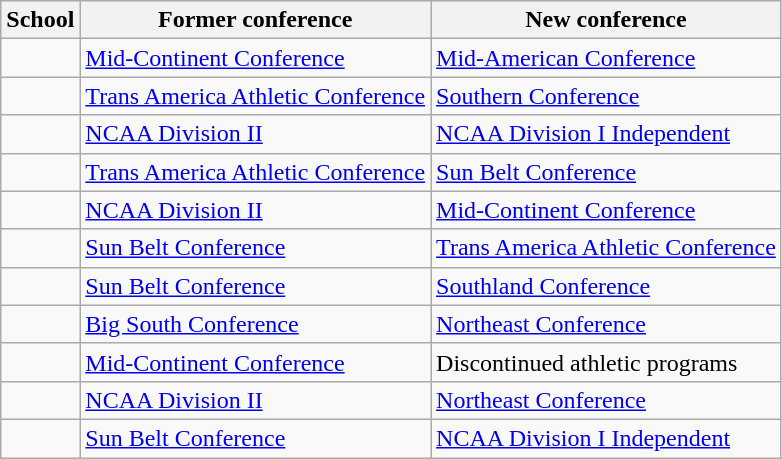<table class="wikitable sortable">
<tr>
<th>School</th>
<th>Former conference</th>
<th>New conference</th>
</tr>
<tr>
<td></td>
<td><a href='#'>Mid-Continent Conference</a></td>
<td><a href='#'>Mid-American Conference</a></td>
</tr>
<tr>
<td></td>
<td><a href='#'>Trans America Athletic Conference</a></td>
<td><a href='#'>Southern Conference</a></td>
</tr>
<tr>
<td></td>
<td><a href='#'>NCAA Division II</a></td>
<td><a href='#'>NCAA Division I Independent</a></td>
</tr>
<tr>
<td></td>
<td><a href='#'>Trans America Athletic Conference</a></td>
<td><a href='#'>Sun Belt Conference</a></td>
</tr>
<tr>
<td></td>
<td><a href='#'>NCAA Division II</a></td>
<td><a href='#'>Mid-Continent Conference</a></td>
</tr>
<tr>
<td></td>
<td><a href='#'>Sun Belt Conference</a></td>
<td><a href='#'>Trans America Athletic Conference</a></td>
</tr>
<tr>
<td></td>
<td><a href='#'>Sun Belt Conference</a></td>
<td><a href='#'>Southland Conference</a></td>
</tr>
<tr>
<td></td>
<td><a href='#'>Big South Conference</a></td>
<td><a href='#'>Northeast Conference</a></td>
</tr>
<tr>
<td></td>
<td><a href='#'>Mid-Continent Conference</a></td>
<td>Discontinued athletic programs</td>
</tr>
<tr>
<td></td>
<td><a href='#'>NCAA Division II</a></td>
<td><a href='#'>Northeast Conference</a></td>
</tr>
<tr>
<td></td>
<td><a href='#'>Sun Belt Conference</a></td>
<td><a href='#'>NCAA Division I Independent</a></td>
</tr>
</table>
